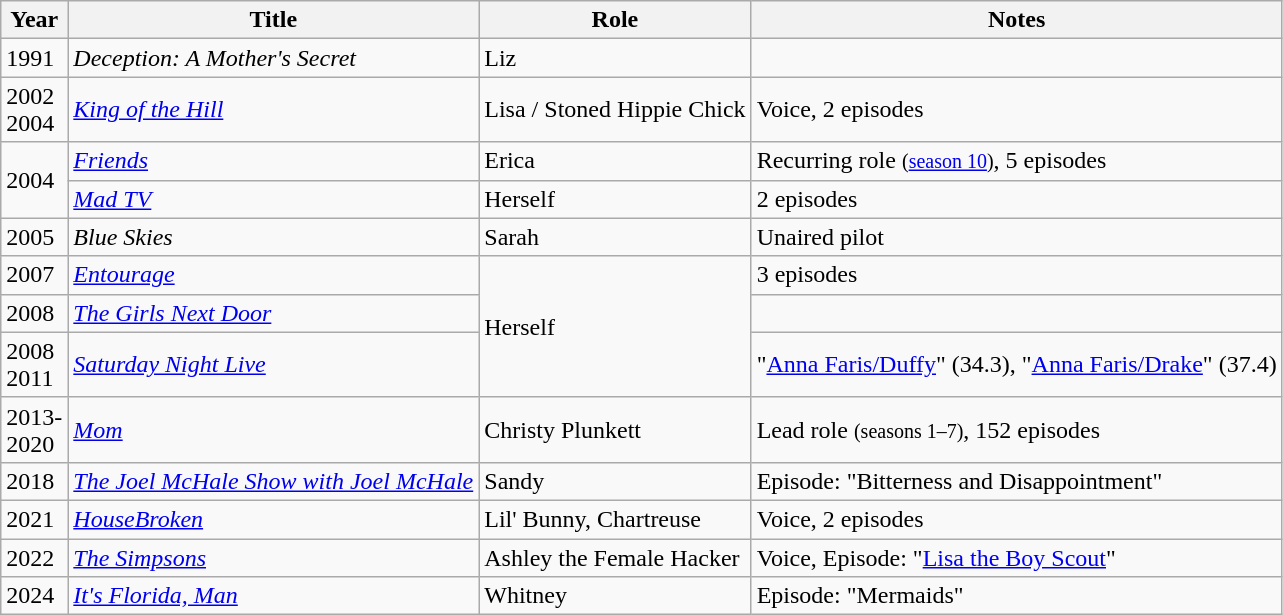<table class="wikitable sortable">
<tr>
<th>Year</th>
<th>Title</th>
<th>Role</th>
<th class="unsortable">Notes</th>
</tr>
<tr>
<td>1991</td>
<td><em>Deception: A Mother's Secret</em></td>
<td>Liz</td>
<td></td>
</tr>
<tr>
<td>2002<br>2004</td>
<td><em><a href='#'>King of the Hill</a></em></td>
<td>Lisa / Stoned Hippie Chick</td>
<td>Voice, 2 episodes</td>
</tr>
<tr>
<td rowspan="2">2004</td>
<td><em><a href='#'>Friends</a></em></td>
<td>Erica</td>
<td>Recurring role <small>(<a href='#'>season 10</a>)</small>, 5 episodes</td>
</tr>
<tr>
<td><em><a href='#'>Mad TV</a></em></td>
<td>Herself</td>
<td>2 episodes</td>
</tr>
<tr>
<td>2005</td>
<td><em>Blue Skies</em></td>
<td>Sarah</td>
<td>Unaired pilot</td>
</tr>
<tr>
<td>2007</td>
<td><em><a href='#'>Entourage</a></em></td>
<td rowspan="3">Herself</td>
<td>3 episodes</td>
</tr>
<tr>
<td>2008</td>
<td><em><a href='#'>The Girls Next Door</a></em></td>
<td></td>
</tr>
<tr>
<td>2008<br>2011</td>
<td><em><a href='#'>Saturday Night Live</a></em></td>
<td>"<a href='#'>Anna Faris/Duffy</a>" (34.3), "<a href='#'>Anna Faris/Drake</a>" (37.4)</td>
</tr>
<tr>
<td>2013-<br>2020</td>
<td><em><a href='#'>Mom</a></em></td>
<td>Christy Plunkett</td>
<td>Lead role <small>(seasons 1–7)</small>, 152 episodes</td>
</tr>
<tr>
<td>2018</td>
<td><em><a href='#'>The Joel McHale Show with Joel McHale</a></em></td>
<td>Sandy</td>
<td>Episode: "Bitterness and Disappointment"</td>
</tr>
<tr>
<td>2021</td>
<td><em><a href='#'>HouseBroken</a></em></td>
<td>Lil' Bunny, Chartreuse</td>
<td>Voice, 2 episodes</td>
</tr>
<tr>
<td>2022</td>
<td><em><a href='#'>The Simpsons</a></em></td>
<td>Ashley the Female Hacker</td>
<td>Voice, Episode: "<a href='#'>Lisa the Boy Scout</a>"</td>
</tr>
<tr>
<td>2024</td>
<td><em><a href='#'>It's Florida, Man</a></em></td>
<td>Whitney</td>
<td>Episode: "Mermaids"</td>
</tr>
</table>
